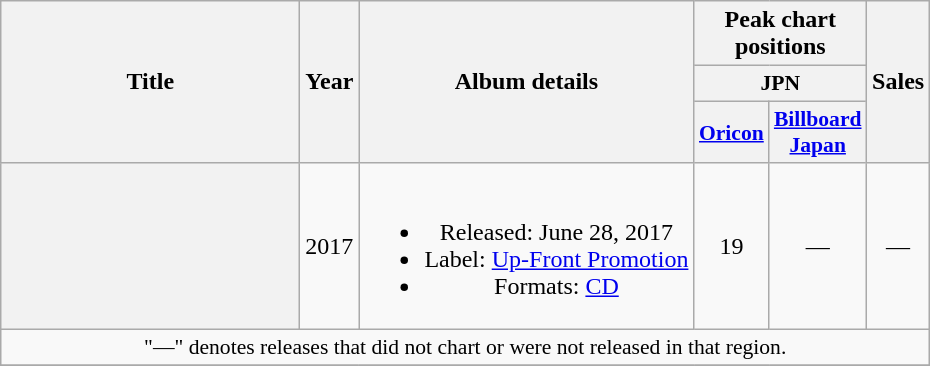<table class="wikitable plainrowheaders" style="text-align:center" border="1">
<tr>
<th scope="col" rowspan="3" style="width:12em;">Title</th>
<th scope="col" rowspan="3">Year</th>
<th scope="col" rowspan="3">Album details</th>
<th scope="col" colspan="2">Peak chart positions</th>
<th scope="col" rowspan="3">Sales</th>
</tr>
<tr>
<th scope="col" style="width:3em;font-size:90%;" colspan="2">JPN</th>
</tr>
<tr>
<th scope="col" style="width:3em;font-size:90%;"><a href='#'>Oricon</a></th>
<th scope="col" style="width:3em;font-size:90%;"><a href='#'>Billboard Japan</a></th>
</tr>
<tr>
<th scope="row"></th>
<td>2017</td>
<td><br><ul><li>Released: June 28, 2017</li><li>Label: <a href='#'>Up-Front Promotion</a></li><li>Formats: <a href='#'>CD</a></li></ul></td>
<td>19</td>
<td>—</td>
<td>—</td>
</tr>
<tr>
<td colspan="6" style="font-size:90%;">"—" denotes releases that did not chart or were not released in that region.</td>
</tr>
<tr>
</tr>
</table>
